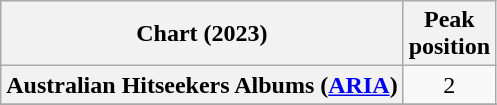<table class="wikitable sortable plainrowheaders" style="text-align:center">
<tr>
<th scope="col">Chart (2023)</th>
<th scope="col">Peak<br>position</th>
</tr>
<tr>
<th scope="row">Australian Hitseekers Albums (<a href='#'>ARIA</a>)</th>
<td>2</td>
</tr>
<tr>
</tr>
<tr>
</tr>
<tr>
</tr>
<tr>
</tr>
</table>
